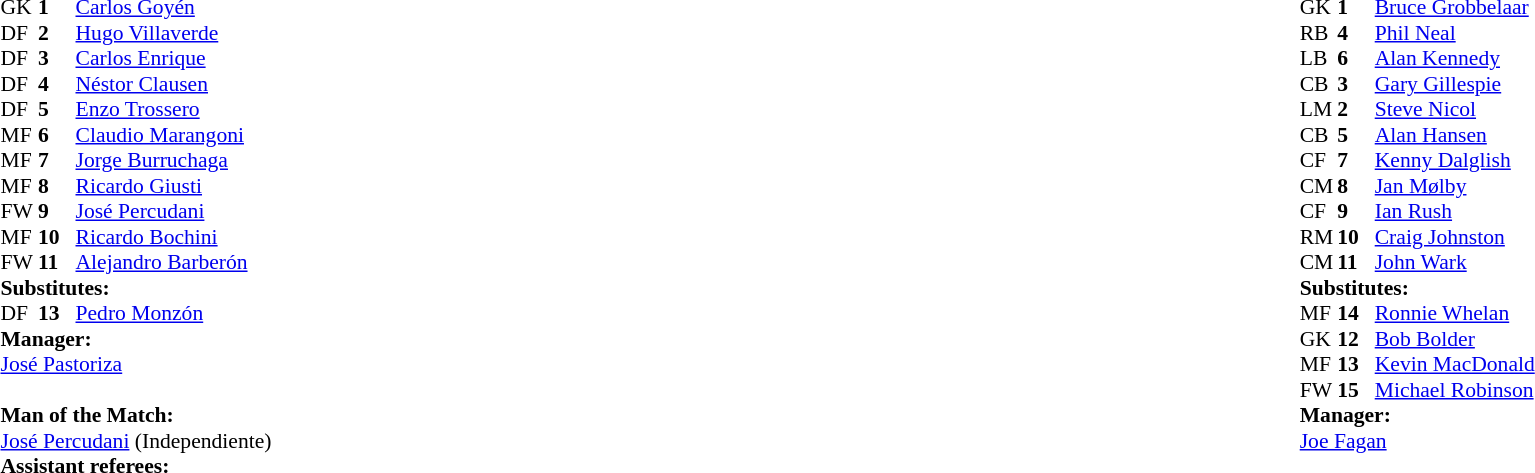<table width="100%">
<tr>
<td valign="top" width="50%"><br><table style="font-size:90%" cellspacing="0" cellpadding="0">
<tr>
<td colspan=4></td>
</tr>
<tr>
<th width=25></th>
<th width=25></th>
</tr>
<tr>
<td>GK</td>
<td><strong>1</strong></td>
<td> <a href='#'>Carlos Goyén</a></td>
</tr>
<tr>
<td>DF</td>
<td><strong>2</strong></td>
<td> <a href='#'>Hugo Villaverde</a></td>
<td></td>
</tr>
<tr>
<td>DF</td>
<td><strong>3</strong></td>
<td> <a href='#'>Carlos Enrique</a></td>
</tr>
<tr>
<td>DF</td>
<td><strong>4</strong></td>
<td> <a href='#'>Néstor Clausen</a></td>
</tr>
<tr>
<td>DF</td>
<td><strong>5</strong></td>
<td> <a href='#'>Enzo Trossero</a></td>
</tr>
<tr>
<td>MF</td>
<td><strong>6</strong></td>
<td> <a href='#'>Claudio Marangoni</a></td>
</tr>
<tr>
<td>MF</td>
<td><strong>7</strong></td>
<td> <a href='#'>Jorge Burruchaga</a></td>
</tr>
<tr>
<td>MF</td>
<td><strong>8</strong></td>
<td> <a href='#'>Ricardo Giusti</a></td>
</tr>
<tr>
<td>FW</td>
<td><strong>9</strong></td>
<td> <a href='#'>José Percudani</a></td>
</tr>
<tr>
<td>MF</td>
<td><strong>10</strong></td>
<td> <a href='#'>Ricardo Bochini</a></td>
</tr>
<tr>
<td>FW</td>
<td><strong>11</strong></td>
<td> <a href='#'>Alejandro Barberón</a></td>
</tr>
<tr>
<td colspan=3><strong>Substitutes:</strong></td>
</tr>
<tr>
<td>DF</td>
<td><strong>13</strong></td>
<td> <a href='#'>Pedro Monzón</a></td>
<td></td>
</tr>
<tr>
<td colspan=3><strong>Manager:</strong></td>
</tr>
<tr>
<td colspan=4> <a href='#'>José Pastoriza</a><br><br><strong>Man of the Match:</strong>
<br>
 <a href='#'>José Percudani</a> (Independiente)<br><strong>Assistant referees:</strong></td>
</tr>
</table>
</td>
<td valign="top" width="50%"><br><table style="font-size: 90%" cellspacing="0" cellpadding="0" align=center>
<tr>
<td colspan="4"></td>
</tr>
<tr>
<th width=25></th>
<th width=25></th>
</tr>
<tr>
<td>GK</td>
<td><strong>1</strong></td>
<td> <a href='#'>Bruce Grobbelaar</a></td>
</tr>
<tr>
<td>RB</td>
<td><strong>4</strong></td>
<td> <a href='#'>Phil Neal</a></td>
</tr>
<tr>
<td>LB</td>
<td><strong>6</strong></td>
<td> <a href='#'>Alan Kennedy</a></td>
</tr>
<tr>
<td>CB</td>
<td><strong>3</strong></td>
<td> <a href='#'>Gary Gillespie</a></td>
</tr>
<tr>
<td>LM</td>
<td><strong>2</strong></td>
<td> <a href='#'>Steve Nicol</a></td>
</tr>
<tr>
<td>CB</td>
<td><strong>5</strong></td>
<td> <a href='#'>Alan Hansen</a></td>
</tr>
<tr>
<td>CF</td>
<td><strong>7</strong></td>
<td> <a href='#'>Kenny Dalglish</a></td>
</tr>
<tr>
<td>CM</td>
<td><strong>8</strong></td>
<td> <a href='#'>Jan Mølby</a></td>
</tr>
<tr>
<td>CF</td>
<td><strong>9</strong></td>
<td> <a href='#'>Ian Rush</a></td>
</tr>
<tr>
<td>RM</td>
<td><strong>10</strong></td>
<td> <a href='#'>Craig Johnston</a></td>
</tr>
<tr>
<td>CM</td>
<td><strong>11</strong></td>
<td> <a href='#'>John Wark</a></td>
<td></td>
</tr>
<tr>
<td colspan=3><strong>Substitutes:</strong></td>
</tr>
<tr>
<td>MF</td>
<td><strong>14</strong></td>
<td> <a href='#'>Ronnie Whelan</a></td>
<td></td>
</tr>
<tr>
<td>GK</td>
<td><strong>12</strong></td>
<td> <a href='#'>Bob Bolder</a></td>
</tr>
<tr>
<td>MF</td>
<td><strong>13</strong></td>
<td> <a href='#'>Kevin MacDonald</a></td>
</tr>
<tr>
<td>FW</td>
<td><strong>15</strong></td>
<td> <a href='#'>Michael Robinson</a></td>
</tr>
<tr>
<td colspan=3><strong>Manager:</strong></td>
</tr>
<tr>
<td colspan=4> <a href='#'>Joe Fagan</a></td>
</tr>
</table>
</td>
</tr>
</table>
